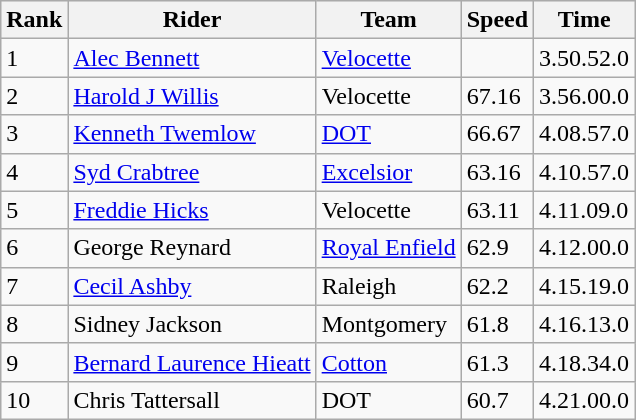<table class="wikitable">
<tr style="background:#efefef;">
<th>Rank</th>
<th>Rider</th>
<th>Team</th>
<th>Speed</th>
<th>Time</th>
</tr>
<tr>
<td>1</td>
<td> <a href='#'>Alec Bennett</a></td>
<td><a href='#'>Velocette</a></td>
<td></td>
<td>3.50.52.0</td>
</tr>
<tr>
<td>2</td>
<td> <a href='#'>Harold J Willis</a></td>
<td>Velocette</td>
<td>67.16</td>
<td>3.56.00.0</td>
</tr>
<tr>
<td>3</td>
<td> <a href='#'>Kenneth Twemlow</a></td>
<td><a href='#'>DOT</a></td>
<td>66.67</td>
<td>4.08.57.0</td>
</tr>
<tr>
<td>4</td>
<td> <a href='#'>Syd Crabtree</a></td>
<td><a href='#'>Excelsior</a></td>
<td>63.16</td>
<td>4.10.57.0</td>
</tr>
<tr>
<td>5</td>
<td> <a href='#'>Freddie Hicks</a></td>
<td>Velocette</td>
<td>63.11</td>
<td>4.11.09.0</td>
</tr>
<tr>
<td>6</td>
<td> George Reynard</td>
<td><a href='#'>Royal Enfield</a></td>
<td>62.9</td>
<td>4.12.00.0</td>
</tr>
<tr>
<td>7</td>
<td> <a href='#'>Cecil Ashby</a></td>
<td>Raleigh</td>
<td>62.2</td>
<td>4.15.19.0</td>
</tr>
<tr>
<td>8</td>
<td> Sidney Jackson</td>
<td>Montgomery</td>
<td>61.8</td>
<td>4.16.13.0</td>
</tr>
<tr>
<td>9</td>
<td> <a href='#'>Bernard Laurence Hieatt</a></td>
<td><a href='#'>Cotton</a></td>
<td>61.3</td>
<td>4.18.34.0</td>
</tr>
<tr>
<td>10</td>
<td> Chris Tattersall</td>
<td>DOT</td>
<td>60.7</td>
<td>4.21.00.0</td>
</tr>
</table>
